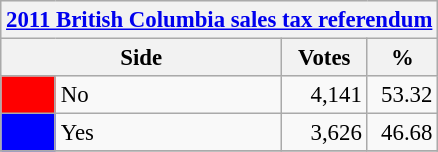<table class="wikitable" style="font-size: 95%; clear:both">
<tr style="background-color:#E9E9E9">
<th colspan=4><a href='#'>2011 British Columbia sales tax referendum</a></th>
</tr>
<tr style="background-color:#E9E9E9">
<th colspan=2 style="width: 130px">Side</th>
<th style="width: 50px">Votes</th>
<th style="width: 40px">%</th>
</tr>
<tr>
<td bgcolor="red"></td>
<td>No</td>
<td align="right">4,141</td>
<td align="right">53.32</td>
</tr>
<tr>
<td bgcolor="blue"></td>
<td>Yes</td>
<td align="right">3,626</td>
<td align="right">46.68</td>
</tr>
<tr>
</tr>
</table>
